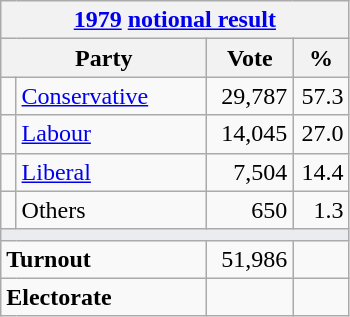<table class="wikitable">
<tr>
<th colspan="4"><a href='#'>1979</a> <a href='#'>notional result</a></th>
</tr>
<tr>
<th bgcolor="#DDDDFF" width="130px" colspan="2">Party</th>
<th bgcolor="#DDDDFF" width="50px">Vote</th>
<th bgcolor="#DDDDFF" width="30px">%</th>
</tr>
<tr>
<td></td>
<td><a href='#'>Conservative</a></td>
<td align=right>29,787</td>
<td align=right>57.3</td>
</tr>
<tr>
<td></td>
<td><a href='#'>Labour</a></td>
<td align=right>14,045</td>
<td align=right>27.0</td>
</tr>
<tr>
<td></td>
<td><a href='#'>Liberal</a></td>
<td align=right>7,504</td>
<td align=right>14.4</td>
</tr>
<tr>
<td></td>
<td>Others</td>
<td align=right>650</td>
<td align=right>1.3</td>
</tr>
<tr>
<td colspan="4" bgcolor="#EAECF0"></td>
</tr>
<tr>
<td colspan="2"><strong>Turnout</strong></td>
<td align=right>51,986</td>
<td align=right></td>
</tr>
<tr>
<td colspan="2"><strong>Electorate</strong></td>
<td align=right></td>
</tr>
</table>
